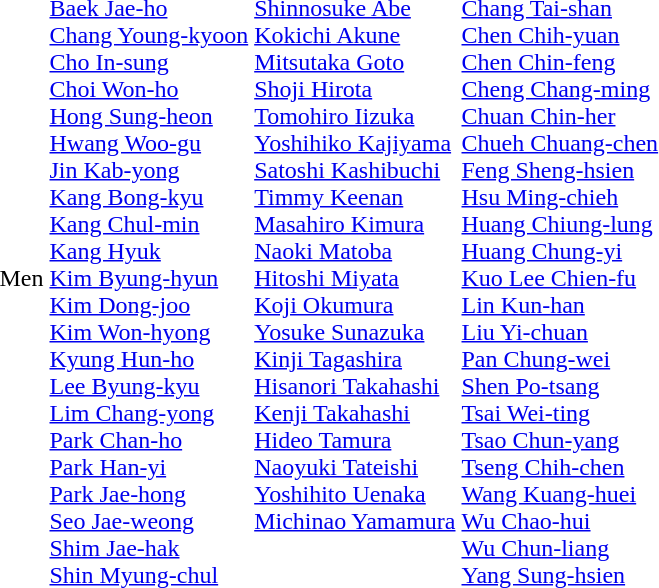<table>
<tr>
<td>Men<br></td>
<td><br><a href='#'>Baek Jae-ho</a><br><a href='#'>Chang Young-kyoon</a><br><a href='#'>Cho In-sung</a><br><a href='#'>Choi Won-ho</a><br><a href='#'>Hong Sung-heon</a><br><a href='#'>Hwang Woo-gu</a><br><a href='#'>Jin Kab-yong</a><br><a href='#'>Kang Bong-kyu</a><br><a href='#'>Kang Chul-min</a><br><a href='#'>Kang Hyuk</a><br><a href='#'>Kim Byung-hyun</a><br><a href='#'>Kim Dong-joo</a><br><a href='#'>Kim Won-hyong</a><br><a href='#'>Kyung Hun-ho</a><br><a href='#'>Lee Byung-kyu</a><br><a href='#'>Lim Chang-yong</a><br><a href='#'>Park Chan-ho</a><br><a href='#'>Park Han-yi</a><br><a href='#'>Park Jae-hong</a><br><a href='#'>Seo Jae-weong</a><br><a href='#'>Shim Jae-hak</a><br><a href='#'>Shin Myung-chul</a></td>
<td valign=top><br><a href='#'>Shinnosuke Abe</a><br><a href='#'>Kokichi Akune</a><br><a href='#'>Mitsutaka Goto</a><br><a href='#'>Shoji Hirota</a><br><a href='#'>Tomohiro Iizuka</a><br><a href='#'>Yoshihiko Kajiyama</a><br><a href='#'>Satoshi Kashibuchi</a><br><a href='#'>Timmy Keenan</a><br><a href='#'>Masahiro Kimura</a><br><a href='#'>Naoki Matoba</a><br><a href='#'>Hitoshi Miyata</a><br><a href='#'>Koji Okumura</a><br><a href='#'>Yosuke Sunazuka</a><br><a href='#'>Kinji Tagashira</a><br><a href='#'>Hisanori Takahashi</a><br><a href='#'>Kenji Takahashi</a><br><a href='#'>Hideo Tamura</a><br><a href='#'>Naoyuki Tateishi</a><br><a href='#'>Yoshihito Uenaka</a><br><a href='#'>Michinao Yamamura</a></td>
<td><br><a href='#'>Chang Tai-shan</a><br><a href='#'>Chen Chih-yuan</a><br><a href='#'>Chen Chin-feng</a><br><a href='#'>Cheng Chang-ming</a><br><a href='#'>Chuan Chin-her</a><br><a href='#'>Chueh Chuang-chen</a><br><a href='#'>Feng Sheng-hsien</a><br><a href='#'>Hsu Ming-chieh</a><br><a href='#'>Huang Chiung-lung</a><br><a href='#'>Huang Chung-yi</a><br><a href='#'>Kuo Lee Chien-fu</a><br><a href='#'>Lin Kun-han</a><br><a href='#'>Liu Yi-chuan</a><br><a href='#'>Pan Chung-wei</a><br><a href='#'>Shen Po-tsang</a><br><a href='#'>Tsai Wei-ting</a><br><a href='#'>Tsao Chun-yang</a><br><a href='#'>Tseng Chih-chen</a><br><a href='#'>Wang Kuang-huei</a><br><a href='#'>Wu Chao-hui</a><br><a href='#'>Wu Chun-liang</a><br><a href='#'>Yang Sung-hsien</a></td>
</tr>
</table>
